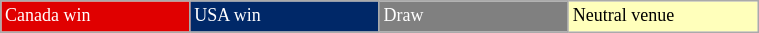<table class="wikitable" style="width:40%; margin:0 left; font-size: 12px;">
<tr>
<td style="color:#FFFFFF; background:#E00000; width:25%;">Canada win</td>
<td style="color:#FFFFFF; background:#002868; width:25%;">USA win</td>
<td style="color:#FFFFFF; background:#808080; width:25%;">Draw</td>
<td style="color:#000000; background:#FFFFBB; width:25%;">Neutral venue</td>
</tr>
</table>
